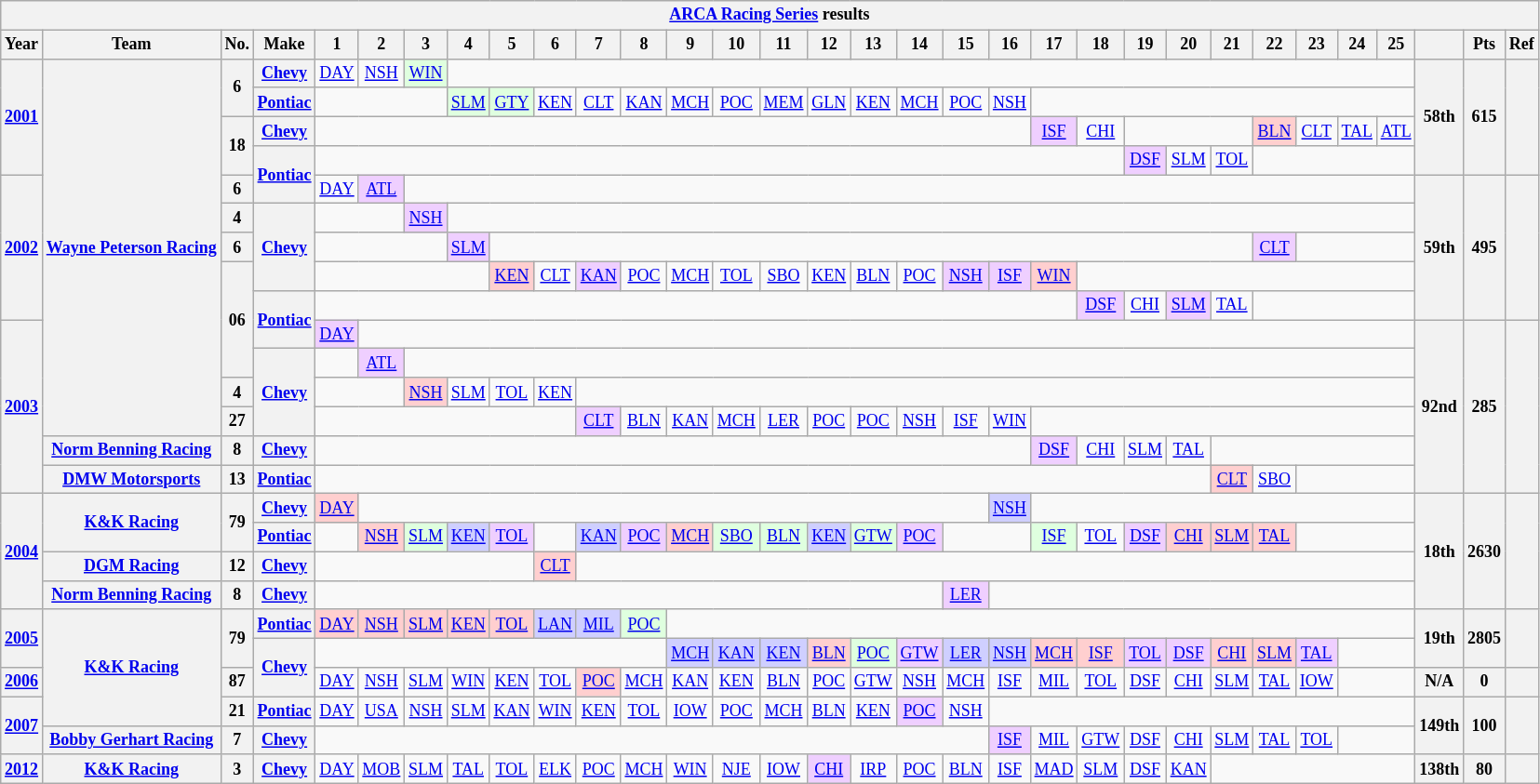<table class="wikitable" style="text-align:center; font-size:75%">
<tr>
<th colspan=48><a href='#'>ARCA Racing Series</a> results</th>
</tr>
<tr>
<th>Year</th>
<th>Team</th>
<th>No.</th>
<th>Make</th>
<th>1</th>
<th>2</th>
<th>3</th>
<th>4</th>
<th>5</th>
<th>6</th>
<th>7</th>
<th>8</th>
<th>9</th>
<th>10</th>
<th>11</th>
<th>12</th>
<th>13</th>
<th>14</th>
<th>15</th>
<th>16</th>
<th>17</th>
<th>18</th>
<th>19</th>
<th>20</th>
<th>21</th>
<th>22</th>
<th>23</th>
<th>24</th>
<th>25</th>
<th></th>
<th>Pts</th>
<th>Ref</th>
</tr>
<tr>
<th rowspan=4><a href='#'>2001</a></th>
<th rowspan=13><a href='#'>Wayne Peterson Racing</a></th>
<th rowspan=2>6</th>
<th><a href='#'>Chevy</a></th>
<td><a href='#'>DAY</a></td>
<td><a href='#'>NSH</a></td>
<td style="background:#DFFFDF;"><a href='#'>WIN</a><br></td>
<td colspan=22></td>
<th rowspan=4>58th</th>
<th rowspan=4>615</th>
<th rowspan=4></th>
</tr>
<tr>
<th><a href='#'>Pontiac</a></th>
<td colspan=3></td>
<td style="background:#DFFFDF;"><a href='#'>SLM</a><br></td>
<td style="background:#DFFFDF;"><a href='#'>GTY</a><br></td>
<td><a href='#'>KEN</a></td>
<td><a href='#'>CLT</a></td>
<td><a href='#'>KAN</a></td>
<td><a href='#'>MCH</a></td>
<td><a href='#'>POC</a></td>
<td><a href='#'>MEM</a></td>
<td><a href='#'>GLN</a></td>
<td><a href='#'>KEN</a></td>
<td><a href='#'>MCH</a></td>
<td><a href='#'>POC</a></td>
<td><a href='#'>NSH</a></td>
<td colspan=9></td>
</tr>
<tr>
<th rowspan=2>18</th>
<th><a href='#'>Chevy</a></th>
<td colspan=16></td>
<td style="background:#EFCFFF;"><a href='#'>ISF</a><br></td>
<td><a href='#'>CHI</a></td>
<td colspan=3></td>
<td style="background:#FFCFCF;"><a href='#'>BLN</a><br></td>
<td><a href='#'>CLT</a></td>
<td><a href='#'>TAL</a></td>
<td><a href='#'>ATL</a></td>
</tr>
<tr>
<th rowspan=2><a href='#'>Pontiac</a></th>
<td colspan=18></td>
<td style="background:#EFCFFF;"><a href='#'>DSF</a><br></td>
<td><a href='#'>SLM</a></td>
<td><a href='#'>TOL</a></td>
<td colspan=4></td>
</tr>
<tr>
<th rowspan=5><a href='#'>2002</a></th>
<th>6</th>
<td><a href='#'>DAY</a></td>
<td style="background:#EFCFFF;"><a href='#'>ATL</a><br></td>
<td colspan=23></td>
<th rowspan=5>59th</th>
<th rowspan=5>495</th>
<th rowspan=5></th>
</tr>
<tr>
<th>4</th>
<th rowspan=3><a href='#'>Chevy</a></th>
<td colspan=2></td>
<td style="background:#EFCFFF;"><a href='#'>NSH</a><br></td>
<td colspan=22></td>
</tr>
<tr>
<th>6</th>
<td colspan=3></td>
<td style="background:#EFCFFF;"><a href='#'>SLM</a><br></td>
<td colspan=17></td>
<td style="background:#EFCFFF;"><a href='#'>CLT</a><br></td>
<td colspan=3></td>
</tr>
<tr>
<th rowspan=4>06</th>
<td colspan=4></td>
<td style="background:#FFCFCF;"><a href='#'>KEN</a><br></td>
<td><a href='#'>CLT</a></td>
<td style="background:#EFCFFF;"><a href='#'>KAN</a><br></td>
<td><a href='#'>POC</a></td>
<td><a href='#'>MCH</a></td>
<td><a href='#'>TOL</a></td>
<td><a href='#'>SBO</a></td>
<td><a href='#'>KEN</a></td>
<td><a href='#'>BLN</a></td>
<td><a href='#'>POC</a></td>
<td style="background:#EFCFFF;"><a href='#'>NSH</a><br></td>
<td style="background:#EFCFFF;"><a href='#'>ISF</a><br></td>
<td style="background:#FFCFCF;"><a href='#'>WIN</a><br></td>
<td colspan=8></td>
</tr>
<tr>
<th rowspan=2><a href='#'>Pontiac</a></th>
<td colspan=17></td>
<td style="background:#EFCFFF;"><a href='#'>DSF</a><br></td>
<td><a href='#'>CHI</a></td>
<td style="background:#EFCFFF;"><a href='#'>SLM</a><br></td>
<td><a href='#'>TAL</a></td>
<td colspan=4></td>
</tr>
<tr>
<th rowspan=6><a href='#'>2003</a></th>
<td style="background:#EFCFFF;"><a href='#'>DAY</a><br></td>
<td colspan=24></td>
<th rowspan=6>92nd</th>
<th rowspan=6>285</th>
<th rowspan=6></th>
</tr>
<tr>
<th rowspan=3><a href='#'>Chevy</a></th>
<td></td>
<td style="background:#EFCFFF;"><a href='#'>ATL</a><br></td>
<td colspan=23></td>
</tr>
<tr>
<th>4</th>
<td colspan=2></td>
<td style="background:#FFCFCF;"><a href='#'>NSH</a><br></td>
<td><a href='#'>SLM</a></td>
<td><a href='#'>TOL</a></td>
<td><a href='#'>KEN</a></td>
<td colspan=19></td>
</tr>
<tr>
<th>27</th>
<td colspan=6></td>
<td style="background:#EFCFFF;"><a href='#'>CLT</a><br></td>
<td><a href='#'>BLN</a></td>
<td><a href='#'>KAN</a></td>
<td><a href='#'>MCH</a></td>
<td><a href='#'>LER</a></td>
<td><a href='#'>POC</a></td>
<td><a href='#'>POC</a></td>
<td><a href='#'>NSH</a></td>
<td><a href='#'>ISF</a></td>
<td><a href='#'>WIN</a></td>
<td colspan=9></td>
</tr>
<tr>
<th><a href='#'>Norm Benning Racing</a></th>
<th>8</th>
<th><a href='#'>Chevy</a></th>
<td colspan=16></td>
<td style="background:#EFCFFF;"><a href='#'>DSF</a><br></td>
<td><a href='#'>CHI</a></td>
<td><a href='#'>SLM</a></td>
<td><a href='#'>TAL</a></td>
<td colspan=5></td>
</tr>
<tr>
<th><a href='#'>DMW Motorsports</a></th>
<th>13</th>
<th><a href='#'>Pontiac</a></th>
<td colspan=20></td>
<td style="background:#FFCFCF;"><a href='#'>CLT</a><br></td>
<td><a href='#'>SBO</a></td>
<td colspan=3></td>
</tr>
<tr>
<th rowspan=4><a href='#'>2004</a></th>
<th rowspan=2><a href='#'>K&K Racing</a></th>
<th rowspan=2>79</th>
<th><a href='#'>Chevy</a></th>
<td style="background:#FFCFCF;"><a href='#'>DAY</a><br></td>
<td colspan=14></td>
<td style="background:#CFCFFF;"><a href='#'>NSH</a><br></td>
<td colspan=9></td>
<th rowspan=4>18th</th>
<th rowspan=4>2630</th>
<th rowspan=4></th>
</tr>
<tr>
<th><a href='#'>Pontiac</a></th>
<td></td>
<td style="background:#FFCFCF;"><a href='#'>NSH</a><br></td>
<td style="background:#DFFFDF;"><a href='#'>SLM</a><br></td>
<td style="background:#CFCFFF;"><a href='#'>KEN</a><br></td>
<td style="background:#EFCFFF;"><a href='#'>TOL</a><br></td>
<td></td>
<td style="background:#CFCFFF;"><a href='#'>KAN</a><br></td>
<td style="background:#EFCFFF;"><a href='#'>POC</a><br></td>
<td style="background:#FFCFCF;"><a href='#'>MCH</a><br></td>
<td style="background:#DFFFDF;"><a href='#'>SBO</a><br></td>
<td style="background:#DFFFDF;"><a href='#'>BLN</a><br></td>
<td style="background:#CFCFFF;"><a href='#'>KEN</a><br></td>
<td style="background:#DFFFDF;"><a href='#'>GTW</a><br></td>
<td style="background:#EFCFFF;"><a href='#'>POC</a><br></td>
<td colspan=2></td>
<td style="background:#DFFFDF;"><a href='#'>ISF</a><br></td>
<td><a href='#'>TOL</a></td>
<td style="background:#EFCFFF;"><a href='#'>DSF</a><br></td>
<td style="background:#FFCFCF;"><a href='#'>CHI</a><br></td>
<td style="background:#FFCFCF;"><a href='#'>SLM</a><br></td>
<td style="background:#FFCFCF;"><a href='#'>TAL</a><br></td>
</tr>
<tr>
<th><a href='#'>DGM Racing</a></th>
<th>12</th>
<th><a href='#'>Chevy</a></th>
<td colspan=5></td>
<td style="background:#FFCFCF;"><a href='#'>CLT</a><br></td>
<td colspan=19></td>
</tr>
<tr>
<th><a href='#'>Norm Benning Racing</a></th>
<th>8</th>
<th><a href='#'>Chevy</a></th>
<td colspan=14></td>
<td style="background:#EFCFFF;"><a href='#'>LER</a><br></td>
<td colspan=10></td>
</tr>
<tr>
<th rowspan=2><a href='#'>2005</a></th>
<th rowspan=4><a href='#'>K&K Racing</a></th>
<th rowspan=2>79</th>
<th><a href='#'>Pontiac</a></th>
<td style="background:#FFCFCF;"><a href='#'>DAY</a><br></td>
<td style="background:#FFCFCF;"><a href='#'>NSH</a><br></td>
<td style="background:#FFCFCF;"><a href='#'>SLM</a><br></td>
<td style="background:#FFCFCF;"><a href='#'>KEN</a><br></td>
<td style="background:#FFCFCF;"><a href='#'>TOL</a><br></td>
<td style="background:#CFCFFF;"><a href='#'>LAN</a><br></td>
<td style="background:#CFCFFF;"><a href='#'>MIL</a><br></td>
<td style="background:#DFFFDF;"><a href='#'>POC</a><br></td>
<td colspan=17></td>
<th rowspan=2>19th</th>
<th rowspan=2>2805</th>
<th rowspan=2></th>
</tr>
<tr>
<th rowspan=2><a href='#'>Chevy</a></th>
<td colspan=8></td>
<td style="background:#CFCFFF;"><a href='#'>MCH</a><br></td>
<td style="background:#CFCFFF;"><a href='#'>KAN</a><br></td>
<td style="background:#CFCFFF;"><a href='#'>KEN</a><br></td>
<td style="background:#FFCFCF;"><a href='#'>BLN</a><br></td>
<td style="background:#DFFFDF;"><a href='#'>POC</a><br></td>
<td style="background:#EFCFFF;"><a href='#'>GTW</a><br></td>
<td style="background:#CFCFFF;"><a href='#'>LER</a><br></td>
<td style="background:#CFCFFF;"><a href='#'>NSH</a><br></td>
<td style="background:#FFCFCF;"><a href='#'>MCH</a><br></td>
<td style="background:#FFCFCF;"><a href='#'>ISF</a><br></td>
<td style="background:#EFCFFF;"><a href='#'>TOL</a><br></td>
<td style="background:#EFCFFF;"><a href='#'>DSF</a><br></td>
<td style="background:#FFCFCF;"><a href='#'>CHI</a><br></td>
<td style="background:#FFCFCF;"><a href='#'>SLM</a><br></td>
<td style="background:#EFCFFF;"><a href='#'>TAL</a><br></td>
<td colspan=2></td>
</tr>
<tr>
<th><a href='#'>2006</a></th>
<th>87</th>
<td><a href='#'>DAY</a></td>
<td><a href='#'>NSH</a></td>
<td><a href='#'>SLM</a></td>
<td><a href='#'>WIN</a></td>
<td><a href='#'>KEN</a></td>
<td><a href='#'>TOL</a></td>
<td style="background:#FFCFCF;"><a href='#'>POC</a><br></td>
<td><a href='#'>MCH</a></td>
<td><a href='#'>KAN</a></td>
<td><a href='#'>KEN</a></td>
<td><a href='#'>BLN</a></td>
<td><a href='#'>POC</a></td>
<td><a href='#'>GTW</a></td>
<td><a href='#'>NSH</a></td>
<td><a href='#'>MCH</a></td>
<td><a href='#'>ISF</a></td>
<td><a href='#'>MIL</a></td>
<td><a href='#'>TOL</a></td>
<td><a href='#'>DSF</a></td>
<td><a href='#'>CHI</a></td>
<td><a href='#'>SLM</a></td>
<td><a href='#'>TAL</a></td>
<td><a href='#'>IOW</a></td>
<td colspan=2></td>
<th>N/A</th>
<th>0</th>
<th></th>
</tr>
<tr>
<th rowspan=2><a href='#'>2007</a></th>
<th>21</th>
<th><a href='#'>Pontiac</a></th>
<td><a href='#'>DAY</a></td>
<td><a href='#'>USA</a></td>
<td><a href='#'>NSH</a></td>
<td><a href='#'>SLM</a></td>
<td><a href='#'>KAN</a></td>
<td><a href='#'>WIN</a></td>
<td><a href='#'>KEN</a></td>
<td><a href='#'>TOL</a></td>
<td><a href='#'>IOW</a></td>
<td><a href='#'>POC</a></td>
<td><a href='#'>MCH</a></td>
<td><a href='#'>BLN</a></td>
<td><a href='#'>KEN</a></td>
<td style="background:#EFCFFF;"><a href='#'>POC</a><br></td>
<td><a href='#'>NSH</a></td>
<td colspan=10></td>
<th rowspan=2>149th</th>
<th rowspan=2>100</th>
<th rowspan=2></th>
</tr>
<tr>
<th><a href='#'>Bobby Gerhart Racing</a></th>
<th>7</th>
<th><a href='#'>Chevy</a></th>
<td colspan=15></td>
<td style="background:#EFCFFF;"><a href='#'>ISF</a><br></td>
<td><a href='#'>MIL</a></td>
<td><a href='#'>GTW</a></td>
<td><a href='#'>DSF</a></td>
<td><a href='#'>CHI</a></td>
<td><a href='#'>SLM</a></td>
<td><a href='#'>TAL</a></td>
<td><a href='#'>TOL</a></td>
<td colspan=2></td>
</tr>
<tr>
<th><a href='#'>2012</a></th>
<th><a href='#'>K&K Racing</a></th>
<th>3</th>
<th><a href='#'>Chevy</a></th>
<td><a href='#'>DAY</a></td>
<td><a href='#'>MOB</a></td>
<td><a href='#'>SLM</a></td>
<td><a href='#'>TAL</a></td>
<td><a href='#'>TOL</a></td>
<td><a href='#'>ELK</a></td>
<td><a href='#'>POC</a></td>
<td><a href='#'>MCH</a></td>
<td><a href='#'>WIN</a></td>
<td><a href='#'>NJE</a></td>
<td><a href='#'>IOW</a></td>
<td style="background:#EFCFFF;"><a href='#'>CHI</a><br></td>
<td><a href='#'>IRP</a></td>
<td><a href='#'>POC</a></td>
<td><a href='#'>BLN</a></td>
<td><a href='#'>ISF</a></td>
<td><a href='#'>MAD</a></td>
<td><a href='#'>SLM</a></td>
<td><a href='#'>DSF</a></td>
<td><a href='#'>KAN</a></td>
<td colspan=5></td>
<th>138th</th>
<th>80</th>
<th></th>
</tr>
</table>
